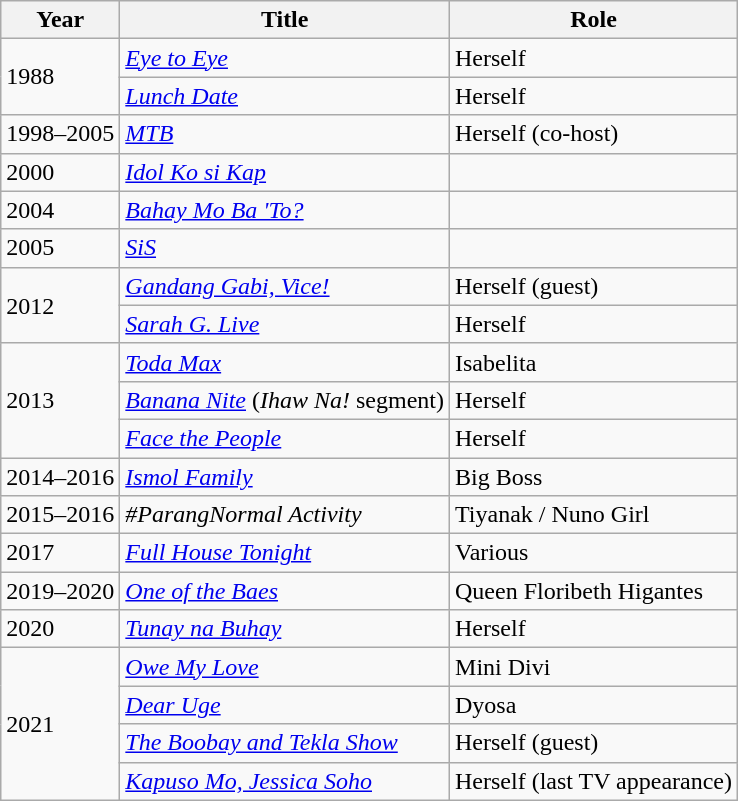<table class="wikitable">
<tr>
<th>Year</th>
<th>Title</th>
<th>Role</th>
</tr>
<tr>
<td rowspan="2">1988</td>
<td><a href='#'><em>Eye to Eye</em></a></td>
<td>Herself</td>
</tr>
<tr>
<td><em><a href='#'>Lunch Date</a></em></td>
<td>Herself</td>
</tr>
<tr>
<td>1998–2005</td>
<td><em><a href='#'>MTB</a></em></td>
<td>Herself (co-host)</td>
</tr>
<tr>
<td>2000</td>
<td><em><a href='#'>Idol Ko si Kap</a></em></td>
<td></td>
</tr>
<tr>
<td>2004</td>
<td><em><a href='#'>Bahay Mo Ba 'To?</a></em></td>
<td></td>
</tr>
<tr>
<td>2005</td>
<td><em><a href='#'>SiS</a></em></td>
<td></td>
</tr>
<tr>
<td rowspan=2>2012</td>
<td><em><a href='#'>Gandang Gabi, Vice!</a></em></td>
<td>Herself (guest)</td>
</tr>
<tr>
<td><em><a href='#'>Sarah G. Live</a></em></td>
<td>Herself</td>
</tr>
<tr>
<td rowspan="3">2013</td>
<td><em><a href='#'>Toda Max</a></em></td>
<td>Isabelita</td>
</tr>
<tr>
<td><em><a href='#'>Banana Nite</a></em> (<em>Ihaw Na!</em> segment)</td>
<td>Herself</td>
</tr>
<tr>
<td><em><a href='#'>Face the People</a></em></td>
<td>Herself</td>
</tr>
<tr>
<td>2014–2016</td>
<td><em><a href='#'>Ismol Family</a></em></td>
<td>Big Boss</td>
</tr>
<tr>
<td>2015–2016</td>
<td><em>#ParangNormal Activity</em></td>
<td>Tiyanak / Nuno Girl</td>
</tr>
<tr>
<td>2017</td>
<td><em><a href='#'>Full House Tonight</a></em></td>
<td>Various</td>
</tr>
<tr>
<td>2019–2020</td>
<td><em><a href='#'>One of the Baes</a></em></td>
<td>Queen Floribeth Higantes</td>
</tr>
<tr>
<td>2020</td>
<td><em><a href='#'>Tunay na Buhay</a></em></td>
<td>Herself</td>
</tr>
<tr>
<td rowspan=4>2021</td>
<td><em><a href='#'>Owe My Love</a></em></td>
<td>Mini Divi</td>
</tr>
<tr>
<td><em><a href='#'>Dear Uge</a></em></td>
<td>Dyosa</td>
</tr>
<tr>
<td><em><a href='#'>The Boobay and Tekla Show</a></em></td>
<td>Herself (guest)</td>
</tr>
<tr>
<td><em><a href='#'>Kapuso Mo, Jessica Soho</a></em></td>
<td>Herself (last TV appearance)</td>
</tr>
</table>
